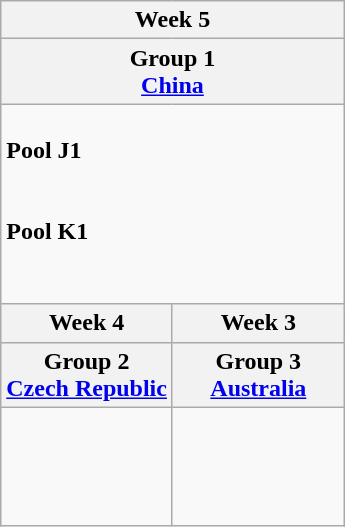<table class="wikitable">
<tr>
<th colspan=2>Week 5</th>
</tr>
<tr>
<th colspan=2>Group 1<br> <a href='#'>China</a></th>
</tr>
<tr>
<td colspan=2><br>
<strong>Pool J1</strong><br>
<br>
<br>


<strong>Pool K1</strong><br>
<br>
<br>

</td>
</tr>
<tr>
<th>Week 4</th>
<th>Week 3</th>
</tr>
<tr>
<th width=50%>Group 2<br> <a href='#'>Czech Republic</a></th>
<th width=50%>Group 3<br> <a href='#'>Australia</a></th>
</tr>
<tr>
<td><br><br>
<br>
<br>
</td>
<td><br><br>
<br>
<br>
</td>
</tr>
</table>
